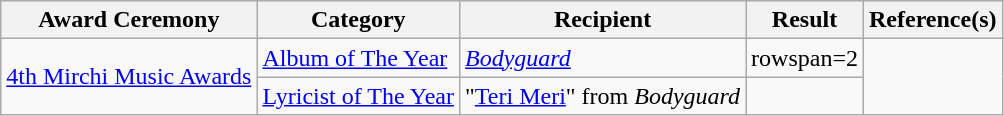<table class="wikitable">
<tr>
<th>Award Ceremony</th>
<th>Category</th>
<th>Recipient</th>
<th>Result</th>
<th>Reference(s)</th>
</tr>
<tr>
<td rowspan=2><a href='#'>4th Mirchi Music Awards</a></td>
<td><a href='#'>Album of The Year</a></td>
<td><em><a href='#'>Bodyguard</a></em></td>
<td>rowspan=2 </td>
<td rowspan=2></td>
</tr>
<tr>
<td><a href='#'>Lyricist of The Year</a></td>
<td>"<a href='#'>Teri Meri</a>" from <em>Bodyguard</em></td>
</tr>
</table>
